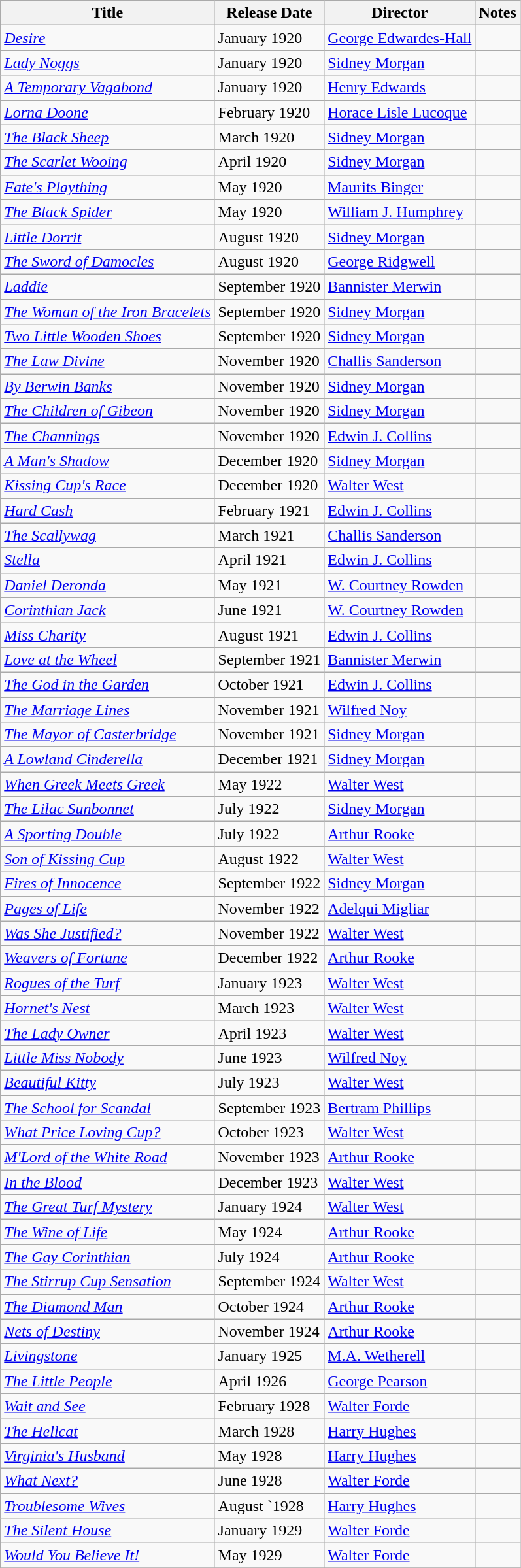<table class="wikitable sortable">
<tr>
<th>Title</th>
<th>Release Date</th>
<th>Director</th>
<th>Notes</th>
</tr>
<tr>
<td><em><a href='#'>Desire</a></em></td>
<td>January 1920</td>
<td><a href='#'>George Edwardes-Hall</a></td>
<td></td>
</tr>
<tr>
<td><em><a href='#'>Lady Noggs</a></em></td>
<td>January 1920</td>
<td><a href='#'>Sidney Morgan</a></td>
<td></td>
</tr>
<tr>
<td><em><a href='#'>A Temporary Vagabond</a></em></td>
<td>January 1920</td>
<td><a href='#'>Henry Edwards</a></td>
<td></td>
</tr>
<tr>
<td><em><a href='#'>Lorna Doone</a></em></td>
<td>February 1920</td>
<td><a href='#'>Horace Lisle Lucoque</a></td>
<td></td>
</tr>
<tr>
<td><em><a href='#'>The Black Sheep</a></em></td>
<td>March 1920</td>
<td><a href='#'>Sidney Morgan</a></td>
<td></td>
</tr>
<tr>
<td><em><a href='#'>The Scarlet Wooing</a></em></td>
<td>April 1920</td>
<td><a href='#'>Sidney Morgan</a></td>
<td></td>
</tr>
<tr>
<td><em><a href='#'>Fate's Plaything</a></em></td>
<td>May 1920</td>
<td><a href='#'>Maurits Binger</a></td>
<td></td>
</tr>
<tr>
<td><em><a href='#'>The Black Spider</a></em></td>
<td>May 1920</td>
<td><a href='#'>William J. Humphrey</a></td>
<td></td>
</tr>
<tr>
<td><em><a href='#'>Little Dorrit</a></em></td>
<td>August 1920</td>
<td><a href='#'>Sidney Morgan</a></td>
<td></td>
</tr>
<tr>
<td><em><a href='#'>The Sword of Damocles</a></em></td>
<td>August 1920</td>
<td><a href='#'>George Ridgwell</a></td>
<td></td>
</tr>
<tr>
<td><em><a href='#'>Laddie</a></em></td>
<td>September 1920</td>
<td><a href='#'>Bannister Merwin</a></td>
<td></td>
</tr>
<tr>
<td><em><a href='#'>The Woman of the Iron Bracelets</a></em></td>
<td>September 1920</td>
<td><a href='#'>Sidney Morgan</a></td>
<td></td>
</tr>
<tr>
<td><em><a href='#'>Two Little Wooden Shoes</a></em></td>
<td>September 1920</td>
<td><a href='#'>Sidney Morgan</a></td>
<td></td>
</tr>
<tr>
<td><em><a href='#'>The Law Divine</a></em></td>
<td>November 1920</td>
<td><a href='#'>Challis Sanderson</a></td>
<td></td>
</tr>
<tr>
<td><em><a href='#'>By Berwin Banks</a></em></td>
<td>November 1920</td>
<td><a href='#'>Sidney Morgan</a></td>
<td></td>
</tr>
<tr>
<td><em><a href='#'>The Children of Gibeon</a></em></td>
<td>November 1920</td>
<td><a href='#'>Sidney Morgan</a></td>
<td></td>
</tr>
<tr>
<td><em><a href='#'>The Channings</a></em></td>
<td>November 1920</td>
<td><a href='#'>Edwin J. Collins</a></td>
<td></td>
</tr>
<tr>
<td><em><a href='#'>A Man's Shadow</a></em></td>
<td>December 1920</td>
<td><a href='#'>Sidney Morgan</a></td>
<td></td>
</tr>
<tr>
<td><em><a href='#'>Kissing Cup's Race</a></em></td>
<td>December 1920</td>
<td><a href='#'>Walter West</a></td>
<td></td>
</tr>
<tr>
<td><em><a href='#'>Hard Cash</a></em></td>
<td>February 1921</td>
<td><a href='#'>Edwin J. Collins</a></td>
<td></td>
</tr>
<tr>
<td><em><a href='#'>The Scallywag</a></em></td>
<td>March 1921</td>
<td><a href='#'>Challis Sanderson</a></td>
<td></td>
</tr>
<tr>
<td><em><a href='#'>Stella</a></em></td>
<td>April 1921</td>
<td><a href='#'>Edwin J. Collins</a></td>
<td></td>
</tr>
<tr>
<td><em><a href='#'>Daniel Deronda</a></em></td>
<td>May 1921</td>
<td><a href='#'>W. Courtney Rowden</a></td>
<td></td>
</tr>
<tr>
<td><em><a href='#'>Corinthian Jack</a></em></td>
<td>June 1921</td>
<td><a href='#'>W. Courtney Rowden</a></td>
<td></td>
</tr>
<tr>
<td><em><a href='#'>Miss Charity</a></em></td>
<td>August 1921</td>
<td><a href='#'>Edwin J. Collins</a></td>
<td></td>
</tr>
<tr>
<td><em><a href='#'>Love at the Wheel</a></em></td>
<td>September 1921</td>
<td><a href='#'>Bannister Merwin</a></td>
<td></td>
</tr>
<tr>
<td><em><a href='#'>The God in the Garden</a></em></td>
<td>October 1921</td>
<td><a href='#'>Edwin J. Collins</a></td>
<td></td>
</tr>
<tr>
<td><em><a href='#'>The Marriage Lines</a></em></td>
<td>November 1921</td>
<td><a href='#'>Wilfred Noy</a></td>
<td></td>
</tr>
<tr>
<td><em><a href='#'>The Mayor of Casterbridge</a></em></td>
<td>November 1921</td>
<td><a href='#'>Sidney Morgan</a></td>
<td></td>
</tr>
<tr>
<td><em><a href='#'>A Lowland Cinderella</a></em></td>
<td>December 1921</td>
<td><a href='#'>Sidney Morgan</a></td>
<td></td>
</tr>
<tr>
<td><em><a href='#'>When Greek Meets Greek</a></em></td>
<td>May 1922</td>
<td><a href='#'>Walter West</a></td>
<td></td>
</tr>
<tr>
<td><em><a href='#'>The Lilac Sunbonnet</a></em></td>
<td>July 1922</td>
<td><a href='#'>Sidney Morgan</a></td>
<td></td>
</tr>
<tr>
<td><em><a href='#'>A Sporting Double</a></em></td>
<td>July 1922</td>
<td><a href='#'>Arthur Rooke</a></td>
<td></td>
</tr>
<tr>
<td><em><a href='#'>Son of Kissing Cup</a></em></td>
<td>August 1922</td>
<td><a href='#'>Walter West</a></td>
<td></td>
</tr>
<tr>
<td><em><a href='#'>Fires of Innocence</a></em></td>
<td>September 1922</td>
<td><a href='#'>Sidney Morgan</a></td>
<td></td>
</tr>
<tr>
<td><em><a href='#'>Pages of Life</a></em></td>
<td>November 1922</td>
<td><a href='#'>Adelqui Migliar</a></td>
<td></td>
</tr>
<tr>
<td><em><a href='#'>Was She Justified?</a></em></td>
<td>November 1922</td>
<td><a href='#'>Walter West</a></td>
<td></td>
</tr>
<tr>
<td><em><a href='#'>Weavers of Fortune</a></em></td>
<td>December 1922</td>
<td><a href='#'>Arthur Rooke</a></td>
<td></td>
</tr>
<tr>
<td><em><a href='#'>Rogues of the Turf</a></em></td>
<td>January 1923</td>
<td><a href='#'>Walter West</a></td>
<td></td>
</tr>
<tr>
<td><em><a href='#'>Hornet's Nest</a></em></td>
<td>March 1923</td>
<td><a href='#'>Walter West</a></td>
<td></td>
</tr>
<tr>
<td><em><a href='#'>The Lady Owner</a></em></td>
<td>April 1923</td>
<td><a href='#'>Walter West</a></td>
<td></td>
</tr>
<tr>
<td><em><a href='#'>Little Miss Nobody</a></em></td>
<td>June 1923</td>
<td><a href='#'>Wilfred Noy</a></td>
<td></td>
</tr>
<tr>
<td><em><a href='#'>Beautiful Kitty</a></em></td>
<td>July 1923</td>
<td><a href='#'>Walter West</a></td>
<td></td>
</tr>
<tr>
<td><em><a href='#'>The School for Scandal</a></em></td>
<td>September 1923</td>
<td><a href='#'>Bertram Phillips</a></td>
<td></td>
</tr>
<tr>
<td><em><a href='#'>What Price Loving Cup?</a></em></td>
<td>October 1923</td>
<td><a href='#'>Walter West</a></td>
<td></td>
</tr>
<tr>
<td><em><a href='#'>M'Lord of the White Road</a></em></td>
<td>November 1923</td>
<td><a href='#'>Arthur Rooke</a></td>
<td></td>
</tr>
<tr>
<td><em><a href='#'>In the Blood</a></em></td>
<td>December 1923</td>
<td><a href='#'>Walter West</a></td>
<td></td>
</tr>
<tr>
<td><em><a href='#'>The Great Turf Mystery</a></em></td>
<td>January 1924</td>
<td><a href='#'>Walter West</a></td>
<td></td>
</tr>
<tr>
<td><em><a href='#'>The Wine of Life</a></em></td>
<td>May 1924</td>
<td><a href='#'>Arthur Rooke</a></td>
<td></td>
</tr>
<tr>
<td><em><a href='#'>The Gay Corinthian</a></em></td>
<td>July 1924</td>
<td><a href='#'>Arthur Rooke</a></td>
<td></td>
</tr>
<tr>
<td><em><a href='#'>The Stirrup Cup Sensation</a></em></td>
<td>September 1924</td>
<td><a href='#'>Walter West</a></td>
<td></td>
</tr>
<tr>
<td><em><a href='#'>The Diamond Man</a></em></td>
<td>October 1924</td>
<td><a href='#'>Arthur Rooke</a></td>
<td></td>
</tr>
<tr>
<td><em><a href='#'>Nets of Destiny</a></em></td>
<td>November 1924</td>
<td><a href='#'>Arthur Rooke</a></td>
<td></td>
</tr>
<tr>
<td><em><a href='#'>Livingstone</a></em></td>
<td>January 1925</td>
<td><a href='#'>M.A. Wetherell</a></td>
<td></td>
</tr>
<tr>
<td><em><a href='#'>The Little People</a></em></td>
<td>April 1926</td>
<td><a href='#'>George Pearson</a></td>
<td></td>
</tr>
<tr>
<td><em><a href='#'>Wait and See</a></em></td>
<td>February 1928</td>
<td><a href='#'>Walter Forde</a></td>
<td></td>
</tr>
<tr>
<td><em><a href='#'>The Hellcat</a></em></td>
<td>March 1928</td>
<td><a href='#'>Harry Hughes</a></td>
<td></td>
</tr>
<tr>
<td><em><a href='#'>Virginia's Husband</a></em></td>
<td>May 1928</td>
<td><a href='#'>Harry Hughes</a></td>
<td></td>
</tr>
<tr>
<td><em><a href='#'>What Next?</a></em></td>
<td>June 1928</td>
<td><a href='#'>Walter Forde</a></td>
<td></td>
</tr>
<tr>
<td><em><a href='#'>Troublesome Wives</a></em></td>
<td>August `1928</td>
<td><a href='#'>Harry Hughes</a></td>
<td></td>
</tr>
<tr>
<td><em><a href='#'>The Silent House</a></em></td>
<td>January 1929</td>
<td><a href='#'>Walter Forde</a></td>
<td></td>
</tr>
<tr>
<td><em><a href='#'>Would You Believe It!</a></em></td>
<td>May 1929</td>
<td><a href='#'>Walter Forde</a></td>
<td></td>
</tr>
<tr>
</tr>
</table>
